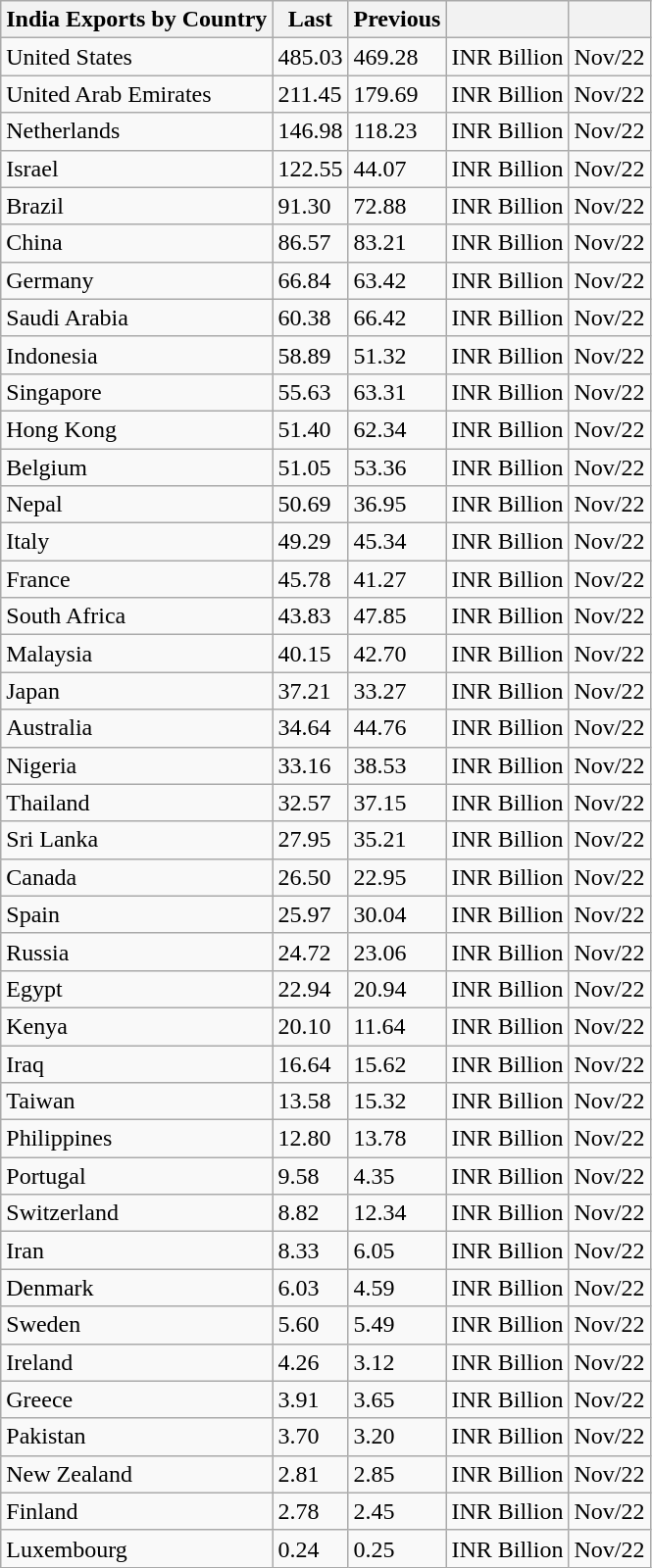<table class="wikitable">
<tr>
<th>India Exports by Country</th>
<th>Last</th>
<th>Previous</th>
<th></th>
<th></th>
</tr>
<tr>
<td>United States</td>
<td>485.03</td>
<td>469.28</td>
<td>INR Billion</td>
<td>Nov/22</td>
</tr>
<tr>
<td>United Arab Emirates</td>
<td>211.45</td>
<td>179.69</td>
<td>INR Billion</td>
<td>Nov/22</td>
</tr>
<tr>
<td>Netherlands</td>
<td>146.98</td>
<td>118.23</td>
<td>INR Billion</td>
<td>Nov/22</td>
</tr>
<tr>
<td>Israel</td>
<td>122.55</td>
<td>44.07</td>
<td>INR Billion</td>
<td>Nov/22</td>
</tr>
<tr>
<td>Brazil</td>
<td>91.30</td>
<td>72.88</td>
<td>INR Billion</td>
<td>Nov/22</td>
</tr>
<tr>
<td>China</td>
<td>86.57</td>
<td>83.21</td>
<td>INR Billion</td>
<td>Nov/22</td>
</tr>
<tr>
<td>Germany</td>
<td>66.84</td>
<td>63.42</td>
<td>INR Billion</td>
<td>Nov/22</td>
</tr>
<tr>
<td>Saudi Arabia</td>
<td>60.38</td>
<td>66.42</td>
<td>INR Billion</td>
<td>Nov/22</td>
</tr>
<tr>
<td>Indonesia</td>
<td>58.89</td>
<td>51.32</td>
<td>INR Billion</td>
<td>Nov/22</td>
</tr>
<tr>
<td>Singapore</td>
<td>55.63</td>
<td>63.31</td>
<td>INR Billion</td>
<td>Nov/22</td>
</tr>
<tr>
<td>Hong Kong</td>
<td>51.40</td>
<td>62.34</td>
<td>INR Billion</td>
<td>Nov/22</td>
</tr>
<tr>
<td>Belgium</td>
<td>51.05</td>
<td>53.36</td>
<td>INR Billion</td>
<td>Nov/22</td>
</tr>
<tr>
<td>Nepal</td>
<td>50.69</td>
<td>36.95</td>
<td>INR Billion</td>
<td>Nov/22</td>
</tr>
<tr>
<td>Italy</td>
<td>49.29</td>
<td>45.34</td>
<td>INR Billion</td>
<td>Nov/22</td>
</tr>
<tr>
<td>France</td>
<td>45.78</td>
<td>41.27</td>
<td>INR Billion</td>
<td>Nov/22</td>
</tr>
<tr>
<td>South Africa</td>
<td>43.83</td>
<td>47.85</td>
<td>INR Billion</td>
<td>Nov/22</td>
</tr>
<tr>
<td>Malaysia</td>
<td>40.15</td>
<td>42.70</td>
<td>INR Billion</td>
<td>Nov/22</td>
</tr>
<tr>
<td>Japan</td>
<td>37.21</td>
<td>33.27</td>
<td>INR Billion</td>
<td>Nov/22</td>
</tr>
<tr>
<td>Australia</td>
<td>34.64</td>
<td>44.76</td>
<td>INR Billion</td>
<td>Nov/22</td>
</tr>
<tr>
<td>Nigeria</td>
<td>33.16</td>
<td>38.53</td>
<td>INR Billion</td>
<td>Nov/22</td>
</tr>
<tr>
<td>Thailand</td>
<td>32.57</td>
<td>37.15</td>
<td>INR Billion</td>
<td>Nov/22</td>
</tr>
<tr>
<td>Sri Lanka</td>
<td>27.95</td>
<td>35.21</td>
<td>INR Billion</td>
<td>Nov/22</td>
</tr>
<tr>
<td>Canada</td>
<td>26.50</td>
<td>22.95</td>
<td>INR Billion</td>
<td>Nov/22</td>
</tr>
<tr>
<td>Spain</td>
<td>25.97</td>
<td>30.04</td>
<td>INR Billion</td>
<td>Nov/22</td>
</tr>
<tr>
<td>Russia</td>
<td>24.72</td>
<td>23.06</td>
<td>INR Billion</td>
<td>Nov/22</td>
</tr>
<tr>
<td>Egypt</td>
<td>22.94</td>
<td>20.94</td>
<td>INR Billion</td>
<td>Nov/22</td>
</tr>
<tr>
<td>Kenya</td>
<td>20.10</td>
<td>11.64</td>
<td>INR Billion</td>
<td>Nov/22</td>
</tr>
<tr>
<td>Iraq</td>
<td>16.64</td>
<td>15.62</td>
<td>INR Billion</td>
<td>Nov/22</td>
</tr>
<tr>
<td>Taiwan</td>
<td>13.58</td>
<td>15.32</td>
<td>INR Billion</td>
<td>Nov/22</td>
</tr>
<tr>
<td>Philippines</td>
<td>12.80</td>
<td>13.78</td>
<td>INR Billion</td>
<td>Nov/22</td>
</tr>
<tr>
<td>Portugal</td>
<td>9.58</td>
<td>4.35</td>
<td>INR Billion</td>
<td>Nov/22</td>
</tr>
<tr>
<td>Switzerland</td>
<td>8.82</td>
<td>12.34</td>
<td>INR Billion</td>
<td>Nov/22</td>
</tr>
<tr>
<td>Iran</td>
<td>8.33</td>
<td>6.05</td>
<td>INR Billion</td>
<td>Nov/22</td>
</tr>
<tr>
<td>Denmark</td>
<td>6.03</td>
<td>4.59</td>
<td>INR Billion</td>
<td>Nov/22</td>
</tr>
<tr>
<td>Sweden</td>
<td>5.60</td>
<td>5.49</td>
<td>INR Billion</td>
<td>Nov/22</td>
</tr>
<tr>
<td>Ireland</td>
<td>4.26</td>
<td>3.12</td>
<td>INR Billion</td>
<td>Nov/22</td>
</tr>
<tr>
<td>Greece</td>
<td>3.91</td>
<td>3.65</td>
<td>INR Billion</td>
<td>Nov/22</td>
</tr>
<tr>
<td>Pakistan</td>
<td>3.70</td>
<td>3.20</td>
<td>INR Billion</td>
<td>Nov/22</td>
</tr>
<tr>
<td>New Zealand</td>
<td>2.81</td>
<td>2.85</td>
<td>INR Billion</td>
<td>Nov/22</td>
</tr>
<tr>
<td>Finland</td>
<td>2.78</td>
<td>2.45</td>
<td>INR Billion</td>
<td>Nov/22</td>
</tr>
<tr>
<td>Luxembourg</td>
<td>0.24</td>
<td>0.25</td>
<td>INR Billion</td>
<td>Nov/22</td>
</tr>
</table>
